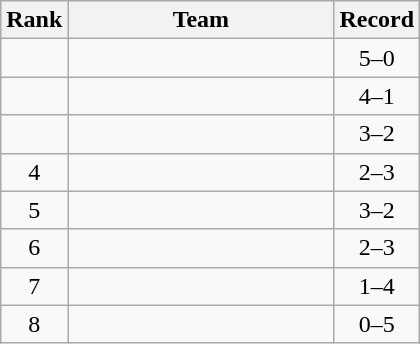<table class=wikitable style="text-align:center;">
<tr>
<th>Rank</th>
<th width=170>Team</th>
<th>Record</th>
</tr>
<tr>
<td></td>
<td align=left></td>
<td align=center>5–0</td>
</tr>
<tr>
<td></td>
<td align=left></td>
<td align=center>4–1</td>
</tr>
<tr>
<td></td>
<td align=left></td>
<td align=center>3–2</td>
</tr>
<tr>
<td>4</td>
<td align=left></td>
<td align=center>2–3</td>
</tr>
<tr>
<td>5</td>
<td align=left></td>
<td align=center>3–2</td>
</tr>
<tr>
<td>6</td>
<td align=left></td>
<td align=center>2–3</td>
</tr>
<tr>
<td>7</td>
<td align=left></td>
<td align=center>1–4</td>
</tr>
<tr>
<td>8</td>
<td align=left></td>
<td align=center>0–5</td>
</tr>
</table>
